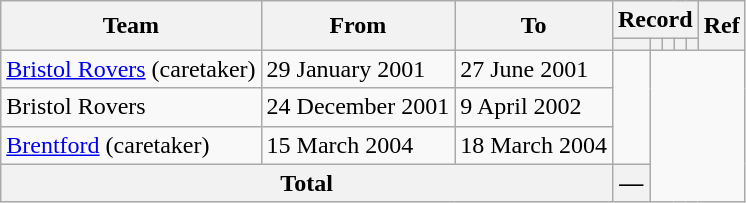<table class="wikitable" style="text-align:center">
<tr>
<th rowspan="2">Team</th>
<th rowspan="2">From</th>
<th rowspan="2">To</th>
<th colspan="5">Record</th>
<th rowspan="2">Ref</th>
</tr>
<tr>
<th></th>
<th></th>
<th></th>
<th></th>
<th></th>
</tr>
<tr>
<td align="left"><a href='#'>Bristol Rovers</a> (caretaker)</td>
<td align="left">29 January 2001</td>
<td align="left">27 June 2001<br></td>
<td rowspan="3"></td>
</tr>
<tr>
<td align="left">Bristol Rovers</td>
<td align="left">24 December 2001</td>
<td align="left">9 April 2002<br></td>
</tr>
<tr>
<td align="left"><a href='#'>Brentford</a> (caretaker)</td>
<td align="left">15 March 2004</td>
<td align="left">18 March 2004<br></td>
</tr>
<tr>
<th colspan="3">Total<br></th>
<th>—</th>
</tr>
</table>
